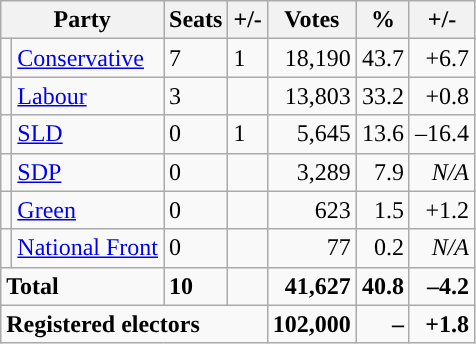<table class="wikitable sortable">
<tr>
<th colspan="2">Party</th>
<th>Seats</th>
<th>+/-</th>
<th>Votes</th>
<th>%</th>
<th>+/-</th>
</tr>
<tr>
<td style="background-color: "></td>
<td><a href='#'>Conservative</a></td>
<td>7</td>
<td> 1</td>
<td style="text-align:right;">18,190</td>
<td style="text-align:right;">43.7</td>
<td style="text-align:right;">+6.7</td>
</tr>
<tr>
<td style="background-color: "></td>
<td><a href='#'>Labour</a></td>
<td>3</td>
<td></td>
<td style="text-align:right;">13,803</td>
<td style="text-align:right;">33.2</td>
<td style="text-align:right;">+0.8</td>
</tr>
<tr>
<td style="background-color: "></td>
<td><a href='#'>SLD</a></td>
<td>0</td>
<td> 1</td>
<td style="text-align:right;">5,645</td>
<td style="text-align:right;">13.6</td>
<td style="text-align:right;">–16.4</td>
</tr>
<tr>
<td style="background-color: "></td>
<td><a href='#'>SDP</a></td>
<td>0</td>
<td></td>
<td style="text-align:right;">3,289</td>
<td style="text-align:right;">7.9</td>
<td style="text-align:right;"><em>N/A</em></td>
</tr>
<tr>
<td style="background-color: "></td>
<td><a href='#'>Green</a></td>
<td>0</td>
<td></td>
<td style="text-align:right;">623</td>
<td style="text-align:right;">1.5</td>
<td style="text-align:right;">+1.2</td>
</tr>
<tr>
<td style="background-color: "></td>
<td><a href='#'>National Front</a></td>
<td>0</td>
<td></td>
<td style="text-align:right;">77</td>
<td style="text-align:right;">0.2</td>
<td style="text-align:right;"><em>N/A</em></td>
</tr>
<tr>
<td colspan="2"><strong>Total</strong></td>
<td><strong>10</strong></td>
<td></td>
<td style="text-align:right;"><strong>41,627</strong></td>
<td style="text-align:right;"><strong>40.8</strong></td>
<td style="text-align:right;"><strong>–4.2</strong></td>
</tr>
<tr>
<td colspan="4"><strong>Registered electors</strong></td>
<td style="text-align:right;"><strong>102,000</strong></td>
<td style="text-align:right;"><strong>–</strong></td>
<td style="text-align:right;"><strong>+1.8</strong></td>
</tr>
</table>
